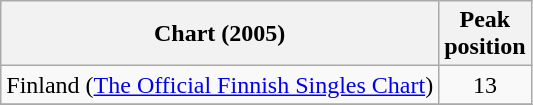<table class="wikitable">
<tr>
<th scope="col">Chart (2005)</th>
<th scope="col">Peak<br>position</th>
</tr>
<tr>
<td>Finland (<a href='#'>The Official Finnish Singles Chart</a>)</td>
<td style="text-align:center;">13</td>
</tr>
<tr>
</tr>
</table>
